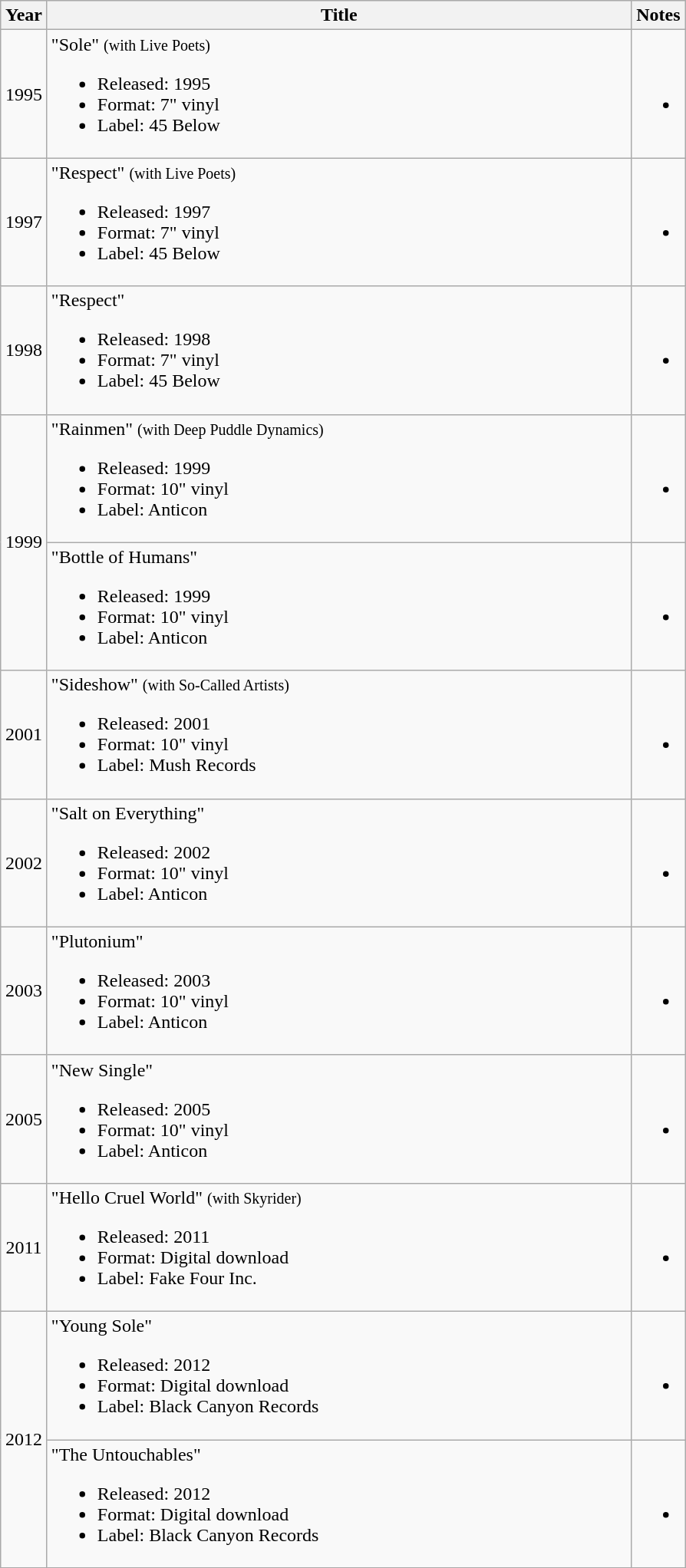<table class="wikitable">
<tr>
<th rowspan="1" style="width:33px;">Year</th>
<th rowspan="1" style="width:500px;">Title</th>
<th rowspan="1">Notes</th>
</tr>
<tr>
<td style="text-align:center;">1995</td>
<td>"Sole" <small>(with Live Poets)</small><br><ul><li>Released: 1995</li><li>Format: 7" vinyl</li><li>Label: 45 Below</li></ul></td>
<td><br><ul><li></li></ul></td>
</tr>
<tr>
<td style="text-align:center;">1997</td>
<td>"Respect" <small>(with Live Poets)</small><br><ul><li>Released: 1997</li><li>Format: 7" vinyl</li><li>Label: 45 Below</li></ul></td>
<td><br><ul><li></li></ul></td>
</tr>
<tr>
<td style="text-align:center;">1998</td>
<td>"Respect"<br><ul><li>Released: 1998</li><li>Format: 7" vinyl</li><li>Label: 45 Below</li></ul></td>
<td><br><ul><li></li></ul></td>
</tr>
<tr>
<td style="text-align:center;" rowspan="2">1999</td>
<td>"Rainmen" <small>(with Deep Puddle Dynamics)</small><br><ul><li>Released: 1999</li><li>Format: 10" vinyl</li><li>Label: Anticon</li></ul></td>
<td><br><ul><li></li></ul></td>
</tr>
<tr>
<td>"Bottle of Humans"<br><ul><li>Released: 1999</li><li>Format: 10" vinyl</li><li>Label: Anticon</li></ul></td>
<td><br><ul><li></li></ul></td>
</tr>
<tr>
<td style="text-align:center;">2001</td>
<td>"Sideshow" <small>(with So-Called Artists)</small><br><ul><li>Released: 2001</li><li>Format: 10" vinyl</li><li>Label: Mush Records</li></ul></td>
<td><br><ul><li></li></ul></td>
</tr>
<tr>
<td style="text-align:center;">2002</td>
<td>"Salt on Everything"<br><ul><li>Released: 2002</li><li>Format: 10" vinyl</li><li>Label: Anticon</li></ul></td>
<td><br><ul><li></li></ul></td>
</tr>
<tr>
<td style="text-align:center;">2003</td>
<td>"Plutonium"<br><ul><li>Released: 2003</li><li>Format: 10" vinyl</li><li>Label: Anticon</li></ul></td>
<td><br><ul><li></li></ul></td>
</tr>
<tr>
<td style="text-align:center;">2005</td>
<td>"New Single"<br><ul><li>Released: 2005</li><li>Format: 10" vinyl</li><li>Label: Anticon</li></ul></td>
<td><br><ul><li></li></ul></td>
</tr>
<tr>
<td style="text-align:center;">2011</td>
<td>"Hello Cruel World" <small>(with Skyrider)</small><br><ul><li>Released: 2011</li><li>Format: Digital download</li><li>Label: Fake Four Inc.</li></ul></td>
<td><br><ul><li></li></ul></td>
</tr>
<tr>
<td style="text-align:center;" rowspan="2">2012</td>
<td>"Young Sole"<br><ul><li>Released: 2012</li><li>Format: Digital download</li><li>Label: Black Canyon Records</li></ul></td>
<td><br><ul><li></li></ul></td>
</tr>
<tr>
<td>"The Untouchables"<br><ul><li>Released: 2012</li><li>Format: Digital download</li><li>Label: Black Canyon Records</li></ul></td>
<td><br><ul><li></li></ul></td>
</tr>
<tr>
</tr>
</table>
